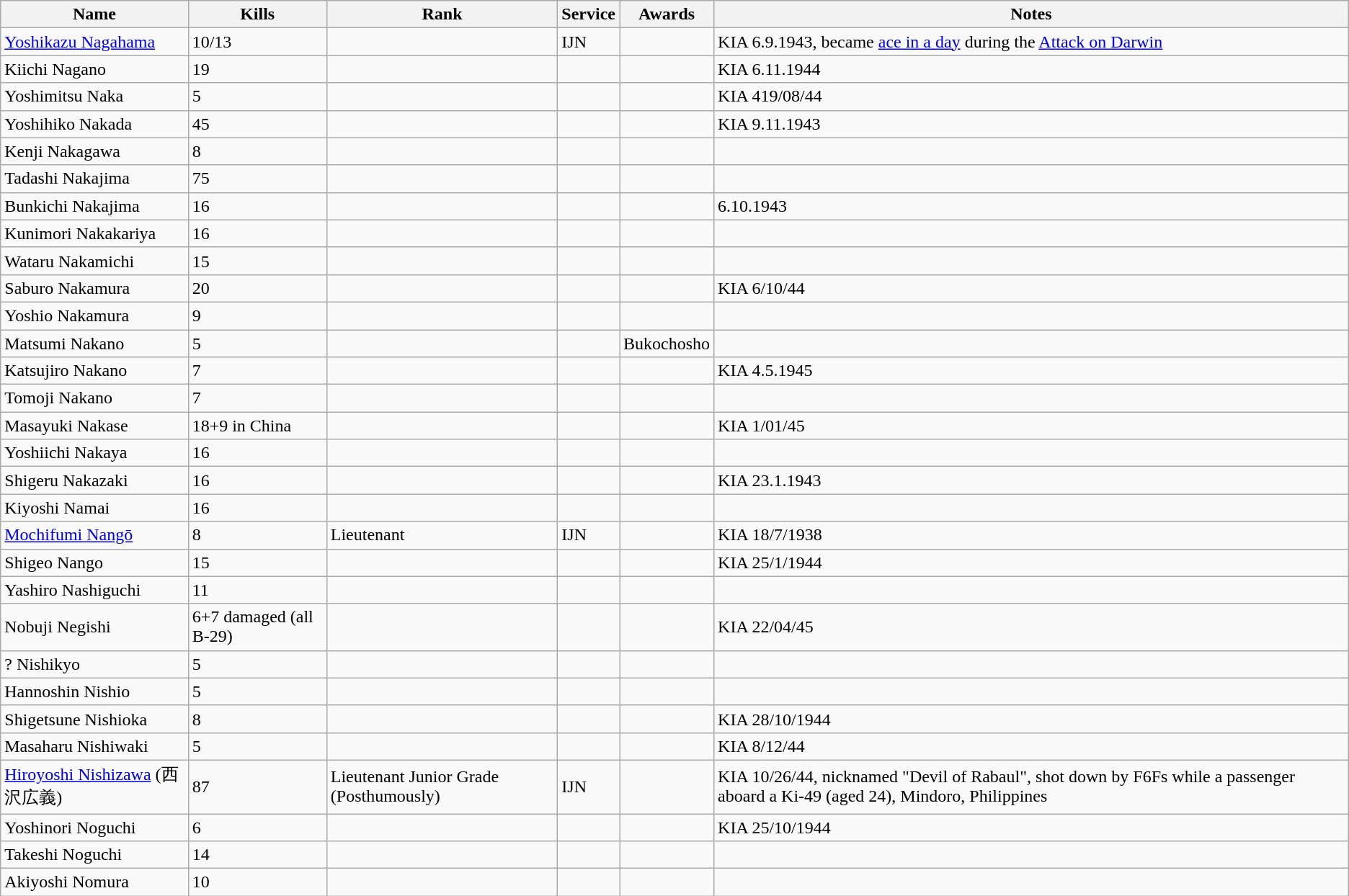<table class=wikitable>
<tr>
<th>Name</th>
<th>Kills</th>
<th>Rank</th>
<th>Service</th>
<th>Awards</th>
<th>Notes</th>
</tr>
<tr>
<td><a href='#'>Yoshikazu Nagahama</a></td>
<td>10/13</td>
<td></td>
<td>IJN</td>
<td></td>
<td>KIA 6.9.1943, became <a href='#'>ace in a day</a> during the <a href='#'>Attack on Darwin</a></td>
</tr>
<tr>
<td>Kiichi Nagano</td>
<td>19</td>
<td></td>
<td></td>
<td></td>
<td>KIA 6.11.1944</td>
</tr>
<tr>
<td>Yoshimitsu Naka</td>
<td>5</td>
<td></td>
<td></td>
<td></td>
<td>KIA 419/08/44</td>
</tr>
<tr>
<td>Yoshihiko Nakada</td>
<td>45</td>
<td></td>
<td></td>
<td></td>
<td>KIA 9.11.1943</td>
</tr>
<tr>
<td>Kenji Nakagawa</td>
<td>8</td>
<td></td>
<td></td>
<td></td>
<td></td>
</tr>
<tr>
<td>Tadashi Nakajima</td>
<td>75</td>
<td></td>
<td></td>
<td></td>
<td></td>
</tr>
<tr>
<td>Bunkichi Nakajima</td>
<td>16</td>
<td></td>
<td></td>
<td></td>
<td>6.10.1943</td>
</tr>
<tr>
<td>Kunimori Nakakariya</td>
<td>16</td>
<td></td>
<td></td>
<td></td>
<td></td>
</tr>
<tr>
<td>Wataru Nakamichi</td>
<td>15</td>
<td></td>
<td></td>
<td></td>
<td></td>
</tr>
<tr>
<td>Saburo Nakamura</td>
<td>20</td>
<td></td>
<td></td>
<td></td>
<td>KIA 6/10/44</td>
</tr>
<tr>
<td>Yoshio Nakamura</td>
<td>9</td>
<td></td>
<td></td>
<td></td>
<td></td>
</tr>
<tr>
<td>Matsumi Nakano</td>
<td>5</td>
<td></td>
<td></td>
<td>Bukochosho</td>
<td></td>
</tr>
<tr>
<td>Katsujiro Nakano</td>
<td>7</td>
<td></td>
<td></td>
<td></td>
<td>KIA 4.5.1945</td>
</tr>
<tr>
<td>Tomoji Nakano</td>
<td>7</td>
<td></td>
<td></td>
<td></td>
<td></td>
</tr>
<tr>
<td>Masayuki Nakase</td>
<td>18+9 in China</td>
<td></td>
<td></td>
<td></td>
<td>KIA 1/01/45</td>
</tr>
<tr>
<td>Yoshiichi Nakaya</td>
<td>16</td>
<td></td>
<td></td>
<td></td>
<td></td>
</tr>
<tr>
<td>Shigeru Nakazaki</td>
<td>16</td>
<td></td>
<td></td>
<td></td>
<td>KIA 23.1.1943</td>
</tr>
<tr>
<td>Kiyoshi Namai</td>
<td>16</td>
<td></td>
<td></td>
<td></td>
<td></td>
</tr>
<tr>
<td><a href='#'>Mochifumi Nangō</a></td>
<td>8</td>
<td>Lieutenant</td>
<td>IJN</td>
<td></td>
<td>KIA 18/7/1938</td>
</tr>
<tr>
<td>Shigeo Nango</td>
<td>15</td>
<td></td>
<td></td>
<td></td>
<td>KIA 25/1/1944</td>
</tr>
<tr>
<td>Yashiro Nashiguchi</td>
<td>11</td>
<td></td>
<td></td>
<td></td>
<td></td>
</tr>
<tr>
<td>Nobuji Negishi</td>
<td>6+7 damaged (all B-29)</td>
<td></td>
<td></td>
<td></td>
<td>KIA 22/04/45</td>
</tr>
<tr>
<td>? Nishikyo</td>
<td>5</td>
<td></td>
<td></td>
<td></td>
<td></td>
</tr>
<tr>
<td>Hannoshin Nishio</td>
<td>5</td>
<td></td>
<td></td>
<td></td>
<td></td>
</tr>
<tr>
<td>Shigetsune Nishioka</td>
<td>8</td>
<td></td>
<td></td>
<td></td>
<td>KIA 28/10/1944</td>
</tr>
<tr>
<td>Masaharu Nishiwaki</td>
<td>5</td>
<td></td>
<td></td>
<td></td>
<td>KIA 8/12/44</td>
</tr>
<tr>
<td><a href='#'>Hiroyoshi Nishizawa</a> (西沢広義)</td>
<td>87</td>
<td>Lieutenant Junior Grade (Posthumously)</td>
<td>IJN</td>
<td></td>
<td>KIA 10/26/44, nicknamed "Devil of Rabaul", shot down by F6Fs while a passenger aboard a Ki-49 (aged 24), Mindoro, Philippines</td>
</tr>
<tr>
<td>Yoshinori Noguchi</td>
<td>6</td>
<td></td>
<td></td>
<td></td>
<td>KIA 25/10/1944</td>
</tr>
<tr>
<td>Takeshi Noguchi</td>
<td>14</td>
<td></td>
<td></td>
<td></td>
<td></td>
</tr>
<tr>
<td>Akiyoshi Nomura</td>
<td>10</td>
<td></td>
<td></td>
<td></td>
<td></td>
</tr>
</table>
